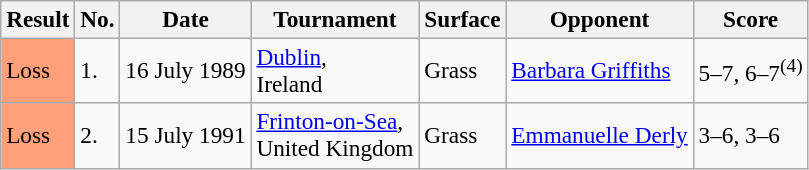<table class="sortable wikitable" style=font-size:97%>
<tr>
<th>Result</th>
<th>No.</th>
<th>Date</th>
<th>Tournament</th>
<th>Surface</th>
<th>Opponent</th>
<th class=unsortable>Score</th>
</tr>
<tr>
<td bgcolor=FFA07A>Loss</td>
<td>1.</td>
<td>16 July 1989</td>
<td><a href='#'>Dublin</a>, <br>Ireland</td>
<td>Grass</td>
<td> <a href='#'>Barbara Griffiths</a></td>
<td>5–7, 6–7<sup>(4)</sup></td>
</tr>
<tr>
<td bgcolor=FFA07A>Loss</td>
<td>2.</td>
<td>15 July 1991</td>
<td><a href='#'>Frinton-on-Sea</a>, <br>United Kingdom</td>
<td>Grass</td>
<td> <a href='#'>Emmanuelle Derly</a></td>
<td>3–6, 3–6</td>
</tr>
</table>
